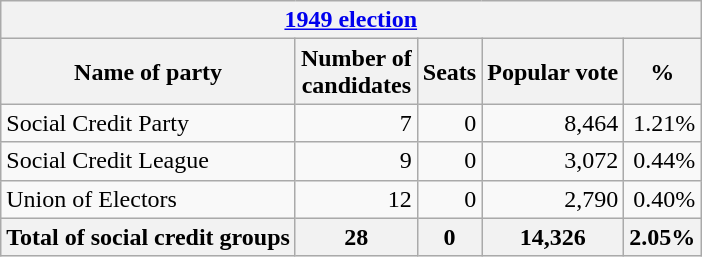<table class="wikitable">
<tr>
<th colspan=5><a href='#'>1949 election</a></th>
</tr>
<tr>
<th>Name of party</th>
<th>Number of<br>candidates</th>
<th>Seats</th>
<th>Popular vote</th>
<th>%</th>
</tr>
<tr>
<td>Social Credit Party</td>
<td align="right">7</td>
<td align="right">0</td>
<td align="right">8,464</td>
<td align="right">1.21%</td>
</tr>
<tr>
<td>Social Credit League</td>
<td align="right">9</td>
<td align="right">0</td>
<td align="right">3,072</td>
<td align="right">0.44%</td>
</tr>
<tr>
<td>Union of Electors</td>
<td align="right">12</td>
<td align="right">0</td>
<td align="right">2,790</td>
<td align="right">0.40%</td>
</tr>
<tr>
<th>Total of social credit groups</th>
<th align="right">28</th>
<th align="right">0</th>
<th align="right">14,326</th>
<th align="right">2.05%</th>
</tr>
</table>
